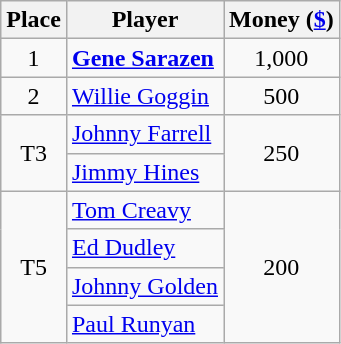<table class=wikitable>
<tr>
<th>Place</th>
<th>Player</th>
<th>Money (<a href='#'>$</a>)</th>
</tr>
<tr>
<td align=center>1</td>
<td> <strong><a href='#'>Gene Sarazen</a></strong></td>
<td align=center>1,000</td>
</tr>
<tr>
<td align=center>2</td>
<td> <a href='#'>Willie Goggin</a></td>
<td align=center>500</td>
</tr>
<tr>
<td align=center rowspan=2>T3</td>
<td> <a href='#'>Johnny Farrell</a></td>
<td align=center rowspan=2>250</td>
</tr>
<tr>
<td> <a href='#'>Jimmy Hines</a></td>
</tr>
<tr>
<td align=center rowspan=4>T5</td>
<td> <a href='#'>Tom Creavy</a></td>
<td align=center rowspan=4>200</td>
</tr>
<tr>
<td> <a href='#'>Ed Dudley</a></td>
</tr>
<tr>
<td> <a href='#'>Johnny Golden</a></td>
</tr>
<tr>
<td> <a href='#'>Paul Runyan</a></td>
</tr>
</table>
